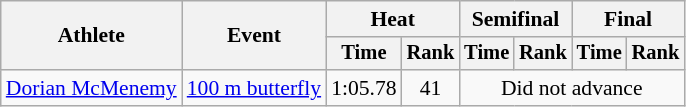<table class=wikitable style="font-size:90%">
<tr>
<th rowspan="2">Athlete</th>
<th rowspan="2">Event</th>
<th colspan="2">Heat</th>
<th colspan="2">Semifinal</th>
<th colspan="2">Final</th>
</tr>
<tr style="font-size:95%">
<th>Time</th>
<th>Rank</th>
<th>Time</th>
<th>Rank</th>
<th>Time</th>
<th>Rank</th>
</tr>
<tr align=center>
<td align=left><a href='#'>Dorian McMenemy</a></td>
<td align=left><a href='#'>100 m butterfly</a></td>
<td>1:05.78</td>
<td>41</td>
<td colspan=4>Did not advance</td>
</tr>
</table>
